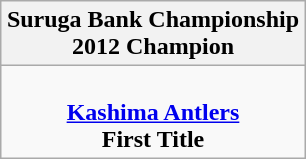<table class="wikitable" style="text-align: center; margin: 0 auto;">
<tr>
<th>Suruga Bank Championship<br>2012 Champion</th>
</tr>
<tr>
<td><br><strong><a href='#'>Kashima Antlers</a></strong><br><strong>First Title</strong></td>
</tr>
</table>
